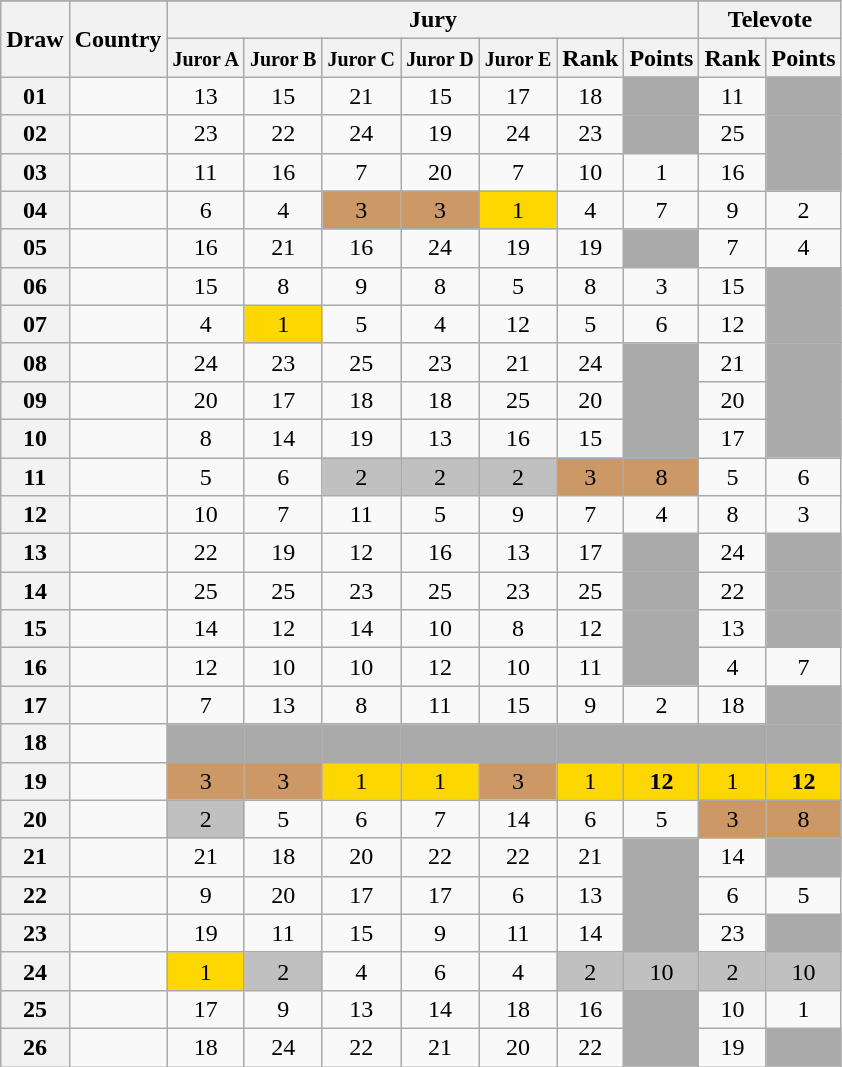<table class="sortable wikitable collapsible plainrowheaders" style="text-align:center;">
<tr>
</tr>
<tr>
<th scope="col" rowspan="2">Draw</th>
<th scope="col" rowspan="2">Country</th>
<th scope="col" colspan="7">Jury</th>
<th scope="col" colspan="2">Televote</th>
</tr>
<tr>
<th scope="col"><small>Juror A</small></th>
<th scope="col"><small>Juror B</small></th>
<th scope="col"><small>Juror C</small></th>
<th scope="col"><small>Juror D</small></th>
<th scope="col"><small>Juror E</small></th>
<th scope="col">Rank</th>
<th scope="col">Points</th>
<th scope="col">Rank</th>
<th scope="col">Points</th>
</tr>
<tr>
<th scope="row" style="text-align:center;">01</th>
<td style="text-align:left;"></td>
<td>13</td>
<td>15</td>
<td>21</td>
<td>15</td>
<td>17</td>
<td>18</td>
<td style="background:#AAAAAA;"></td>
<td>11</td>
<td style="background:#AAAAAA;"></td>
</tr>
<tr>
<th scope="row" style="text-align:center;">02</th>
<td style="text-align:left;"></td>
<td>23</td>
<td>22</td>
<td>24</td>
<td>19</td>
<td>24</td>
<td>23</td>
<td style="background:#AAAAAA;"></td>
<td>25</td>
<td style="background:#AAAAAA;"></td>
</tr>
<tr>
<th scope="row" style="text-align:center;">03</th>
<td style="text-align:left;"></td>
<td>11</td>
<td>16</td>
<td>7</td>
<td>20</td>
<td>7</td>
<td>10</td>
<td>1</td>
<td>16</td>
<td style="background:#AAAAAA;"></td>
</tr>
<tr>
<th scope="row" style="text-align:center;">04</th>
<td style="text-align:left;"></td>
<td>6</td>
<td>4</td>
<td style="background:#CC9966;">3</td>
<td style="background:#CC9966;">3</td>
<td style="background:gold;">1</td>
<td>4</td>
<td>7</td>
<td>9</td>
<td>2</td>
</tr>
<tr>
<th scope="row" style="text-align:center;">05</th>
<td style="text-align:left;"></td>
<td>16</td>
<td>21</td>
<td>16</td>
<td>24</td>
<td>19</td>
<td>19</td>
<td style="background:#AAAAAA;"></td>
<td>7</td>
<td>4</td>
</tr>
<tr>
<th scope="row" style="text-align:center;">06</th>
<td style="text-align:left;"></td>
<td>15</td>
<td>8</td>
<td>9</td>
<td>8</td>
<td>5</td>
<td>8</td>
<td>3</td>
<td>15</td>
<td style="background:#AAAAAA;"></td>
</tr>
<tr>
<th scope="row" style="text-align:center;">07</th>
<td style="text-align:left;"></td>
<td>4</td>
<td style="background:gold;">1</td>
<td>5</td>
<td>4</td>
<td>12</td>
<td>5</td>
<td>6</td>
<td>12</td>
<td style="background:#AAAAAA;"></td>
</tr>
<tr>
<th scope="row" style="text-align:center;">08</th>
<td style="text-align:left;"></td>
<td>24</td>
<td>23</td>
<td>25</td>
<td>23</td>
<td>21</td>
<td>24</td>
<td style="background:#AAAAAA;"></td>
<td>21</td>
<td style="background:#AAAAAA;"></td>
</tr>
<tr>
<th scope="row" style="text-align:center;">09</th>
<td style="text-align:left;"></td>
<td>20</td>
<td>17</td>
<td>18</td>
<td>18</td>
<td>25</td>
<td>20</td>
<td style="background:#AAAAAA;"></td>
<td>20</td>
<td style="background:#AAAAAA;"></td>
</tr>
<tr>
<th scope="row" style="text-align:center;">10</th>
<td style="text-align:left;"></td>
<td>8</td>
<td>14</td>
<td>19</td>
<td>13</td>
<td>16</td>
<td>15</td>
<td style="background:#AAAAAA;"></td>
<td>17</td>
<td style="background:#AAAAAA;"></td>
</tr>
<tr>
<th scope="row" style="text-align:center;">11</th>
<td style="text-align:left;"></td>
<td>5</td>
<td>6</td>
<td style="background:silver;">2</td>
<td style="background:silver;">2</td>
<td style="background:silver;">2</td>
<td style="background:#CC9966;">3</td>
<td style="background:#CC9966;">8</td>
<td>5</td>
<td>6</td>
</tr>
<tr>
<th scope="row" style="text-align:center;">12</th>
<td style="text-align:left;"></td>
<td>10</td>
<td>7</td>
<td>11</td>
<td>5</td>
<td>9</td>
<td>7</td>
<td>4</td>
<td>8</td>
<td>3</td>
</tr>
<tr>
<th scope="row" style="text-align:center;">13</th>
<td style="text-align:left;"></td>
<td>22</td>
<td>19</td>
<td>12</td>
<td>16</td>
<td>13</td>
<td>17</td>
<td style="background:#AAAAAA;"></td>
<td>24</td>
<td style="background:#AAAAAA;"></td>
</tr>
<tr>
<th scope="row" style="text-align:center;">14</th>
<td style="text-align:left;"></td>
<td>25</td>
<td>25</td>
<td>23</td>
<td>25</td>
<td>23</td>
<td>25</td>
<td style="background:#AAAAAA;"></td>
<td>22</td>
<td style="background:#AAAAAA;"></td>
</tr>
<tr>
<th scope="row" style="text-align:center;">15</th>
<td style="text-align:left;"></td>
<td>14</td>
<td>12</td>
<td>14</td>
<td>10</td>
<td>8</td>
<td>12</td>
<td style="background:#AAAAAA;"></td>
<td>13</td>
<td style="background:#AAAAAA;"></td>
</tr>
<tr>
<th scope="row" style="text-align:center;">16</th>
<td style="text-align:left;"></td>
<td>12</td>
<td>10</td>
<td>10</td>
<td>12</td>
<td>10</td>
<td>11</td>
<td style="background:#AAAAAA;"></td>
<td>4</td>
<td>7</td>
</tr>
<tr>
<th scope="row" style="text-align:center;">17</th>
<td style="text-align:left;"></td>
<td>7</td>
<td>13</td>
<td>8</td>
<td>11</td>
<td>15</td>
<td>9</td>
<td>2</td>
<td>18</td>
<td style="background:#AAAAAA;"></td>
</tr>
<tr class="sortbottom">
<th scope="row" style="text-align:center;">18</th>
<td style="text-align:left;"></td>
<td style="background:#AAAAAA;"></td>
<td style="background:#AAAAAA;"></td>
<td style="background:#AAAAAA;"></td>
<td style="background:#AAAAAA;"></td>
<td style="background:#AAAAAA;"></td>
<td style="background:#AAAAAA;"></td>
<td style="background:#AAAAAA;"></td>
<td style="background:#AAAAAA;"></td>
<td style="background:#AAAAAA;"></td>
</tr>
<tr>
<th scope="row" style="text-align:center;">19</th>
<td style="text-align:left;"></td>
<td style="background:#CC9966;">3</td>
<td style="background:#CC9966;">3</td>
<td style="background:gold;">1</td>
<td style="background:gold;">1</td>
<td style="background:#CC9966;">3</td>
<td style="background:gold;">1</td>
<td style="background:gold;"><strong>12</strong></td>
<td style="background:gold;">1</td>
<td style="background:gold;"><strong>12</strong></td>
</tr>
<tr>
<th scope="row" style="text-align:center;">20</th>
<td style="text-align:left;"></td>
<td style="background:silver;">2</td>
<td>5</td>
<td>6</td>
<td>7</td>
<td>14</td>
<td>6</td>
<td>5</td>
<td style="background:#CC9966;">3</td>
<td style="background:#CC9966;">8</td>
</tr>
<tr>
<th scope="row" style="text-align:center;">21</th>
<td style="text-align:left;"></td>
<td>21</td>
<td>18</td>
<td>20</td>
<td>22</td>
<td>22</td>
<td>21</td>
<td style="background:#AAAAAA;"></td>
<td>14</td>
<td style="background:#AAAAAA;"></td>
</tr>
<tr>
<th scope="row" style="text-align:center;">22</th>
<td style="text-align:left;"></td>
<td>9</td>
<td>20</td>
<td>17</td>
<td>17</td>
<td>6</td>
<td>13</td>
<td style="background:#AAAAAA;"></td>
<td>6</td>
<td>5</td>
</tr>
<tr>
<th scope="row" style="text-align:center;">23</th>
<td style="text-align:left;"></td>
<td>19</td>
<td>11</td>
<td>15</td>
<td>9</td>
<td>11</td>
<td>14</td>
<td style="background:#AAAAAA;"></td>
<td>23</td>
<td style="background:#AAAAAA;"></td>
</tr>
<tr>
<th scope="row" style="text-align:center;">24</th>
<td style="text-align:left;"></td>
<td style="background:gold;">1</td>
<td style="background:silver;">2</td>
<td>4</td>
<td>6</td>
<td>4</td>
<td style="background:silver;">2</td>
<td style="background:silver;">10</td>
<td style="background:silver;">2</td>
<td style="background:silver;">10</td>
</tr>
<tr>
<th scope="row" style="text-align:center;">25</th>
<td style="text-align:left;"></td>
<td>17</td>
<td>9</td>
<td>13</td>
<td>14</td>
<td>18</td>
<td>16</td>
<td style="background:#AAAAAA;"></td>
<td>10</td>
<td>1</td>
</tr>
<tr>
<th scope="row" style="text-align:center;">26</th>
<td style="text-align:left;"></td>
<td>18</td>
<td>24</td>
<td>22</td>
<td>21</td>
<td>20</td>
<td>22</td>
<td style="background:#AAAAAA;"></td>
<td>19</td>
<td style="background:#AAAAAA;"></td>
</tr>
</table>
